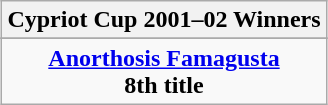<table class="wikitable" style="text-align:center;margin: 0 auto;">
<tr>
<th>Cypriot Cup 2001–02 Winners</th>
</tr>
<tr>
</tr>
<tr>
<td><strong><a href='#'>Anorthosis Famagusta</a></strong><br><strong>8th title</strong></td>
</tr>
</table>
